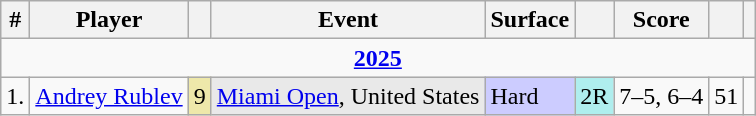<table class="wikitable sortable">
<tr>
<th>#</th>
<th>Player</th>
<th></th>
<th>Event</th>
<th>Surface</th>
<th class=unsortable></th>
<th class=unsortable>Score</th>
<th></th>
<th class=unsortable></th>
</tr>
<tr>
<td colspan=9 style=text-align:center><strong><a href='#'>2025</a></strong></td>
</tr>
<tr>
<td>1.</td>
<td> <a href='#'>Andrey Rublev</a></td>
<td style="background:#eee8aa; text-align:center">9</td>
<td style=background:#e9e9e9><a href='#'>Miami Open</a>, United States</td>
<td style=background:#ccccff>Hard</td>
<td style=background:#afeeee>2R</td>
<td>7–5, 6–4</td>
<td style=text-align:center>51</td>
<td></td>
</tr>
</table>
